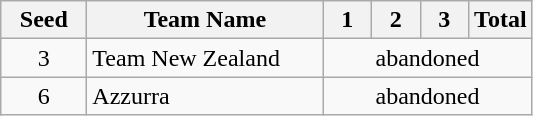<table class="wikitable" style="text-align:center;">
<tr>
<th width=50>Seed</th>
<th width=150>Team Name</th>
<th width=25 abbr="Race1">1</th>
<th width=25 abbr="Race2">2</th>
<th width=25 abbr="Race3">3</th>
<th width=25 abbr="Total">Total</th>
</tr>
<tr>
<td>3</td>
<td style="text-align:left;"> Team New Zealand</td>
<td colspan=4>abandoned</td>
</tr>
<tr>
<td>6</td>
<td style="text-align:left;"> Azzurra</td>
<td colspan=4>abandoned</td>
</tr>
</table>
